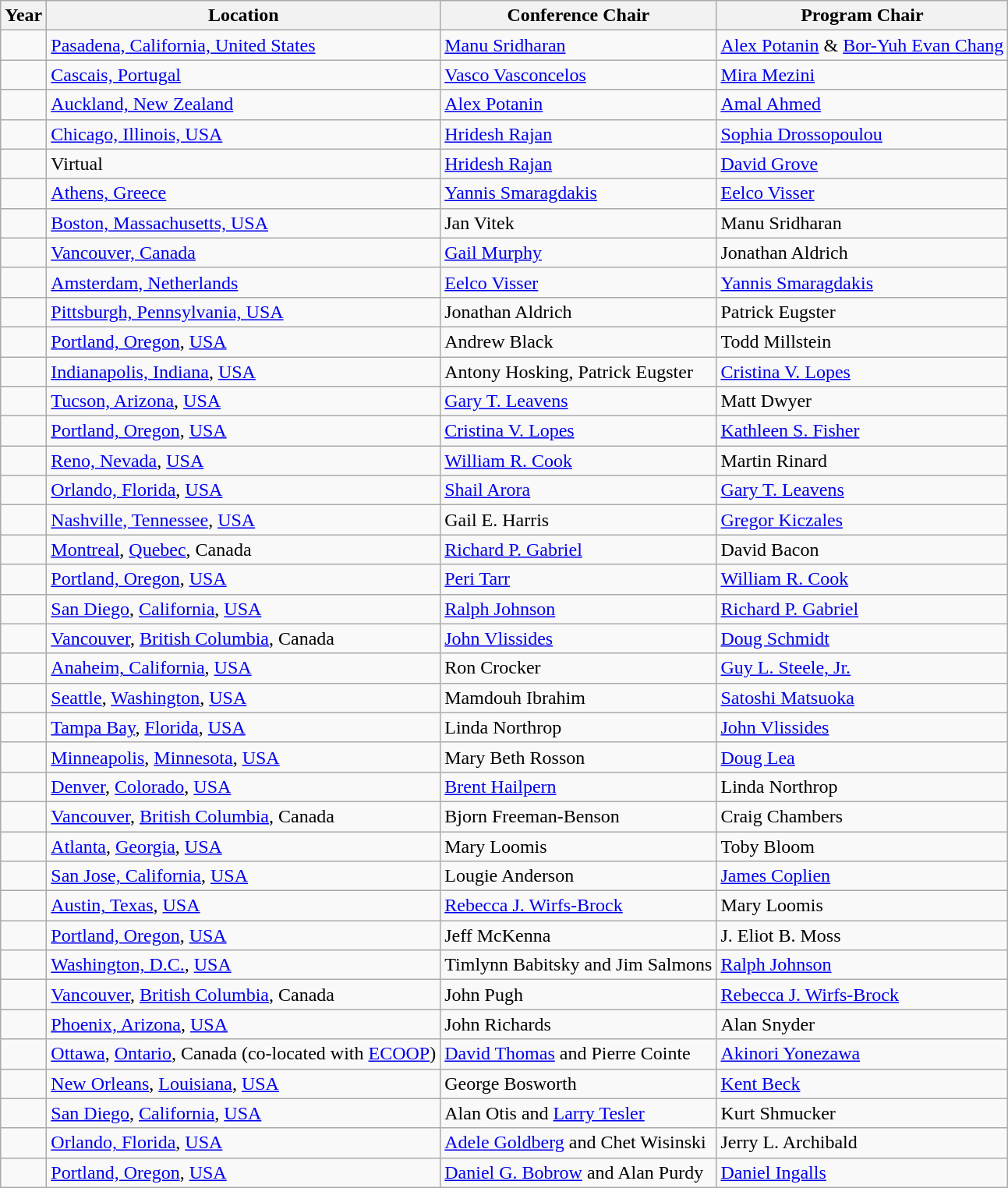<table class="wikitable">
<tr>
<th>Year</th>
<th>Location</th>
<th>Conference Chair</th>
<th>Program Chair</th>
</tr>
<tr>
<td></td>
<td><a href='#'>Pasadena, California, United States</a></td>
<td><a href='#'>Manu Sridharan</a></td>
<td><a href='#'>Alex Potanin</a> & <a href='#'>Bor-Yuh Evan Chang</a></td>
</tr>
<tr>
<td></td>
<td><a href='#'>Cascais, Portugal</a></td>
<td><a href='#'>Vasco Vasconcelos</a></td>
<td><a href='#'>Mira Mezini</a></td>
</tr>
<tr>
<td></td>
<td><a href='#'>Auckland, New Zealand</a></td>
<td><a href='#'>Alex Potanin</a></td>
<td><a href='#'>Amal Ahmed</a></td>
</tr>
<tr>
<td></td>
<td><a href='#'>Chicago, Illinois, USA</a></td>
<td><a href='#'>Hridesh Rajan</a></td>
<td><a href='#'>Sophia Drossopoulou</a></td>
</tr>
<tr>
<td></td>
<td>Virtual</td>
<td><a href='#'>Hridesh Rajan</a></td>
<td><a href='#'>David Grove</a></td>
</tr>
<tr>
<td></td>
<td><a href='#'>Athens, Greece</a></td>
<td><a href='#'>Yannis Smaragdakis</a></td>
<td><a href='#'>Eelco Visser</a></td>
</tr>
<tr>
<td></td>
<td><a href='#'>Boston, Massachusetts, USA</a></td>
<td>Jan Vitek</td>
<td>Manu Sridharan</td>
</tr>
<tr>
<td></td>
<td><a href='#'>Vancouver, Canada</a></td>
<td><a href='#'>Gail Murphy</a></td>
<td>Jonathan Aldrich</td>
</tr>
<tr>
<td></td>
<td><a href='#'>Amsterdam, Netherlands</a></td>
<td><a href='#'>Eelco Visser</a></td>
<td><a href='#'>Yannis Smaragdakis</a></td>
</tr>
<tr>
<td></td>
<td><a href='#'>Pittsburgh, Pennsylvania, USA</a></td>
<td>Jonathan Aldrich</td>
<td>Patrick Eugster</td>
</tr>
<tr>
<td></td>
<td><a href='#'>Portland, Oregon</a>, <a href='#'>USA</a></td>
<td>Andrew Black</td>
<td>Todd Millstein</td>
</tr>
<tr>
<td></td>
<td><a href='#'>Indianapolis, Indiana</a>, <a href='#'>USA</a></td>
<td>Antony Hosking, Patrick Eugster</td>
<td><a href='#'>Cristina V. Lopes</a></td>
</tr>
<tr>
<td></td>
<td><a href='#'>Tucson, Arizona</a>, <a href='#'>USA</a></td>
<td><a href='#'>Gary T. Leavens</a></td>
<td>Matt Dwyer</td>
</tr>
<tr>
<td></td>
<td><a href='#'>Portland, Oregon</a>, <a href='#'>USA</a></td>
<td><a href='#'>Cristina V. Lopes</a></td>
<td><a href='#'>Kathleen S. Fisher</a></td>
</tr>
<tr>
<td></td>
<td><a href='#'>Reno, Nevada</a>, <a href='#'>USA</a></td>
<td><a href='#'>William R. Cook</a></td>
<td>Martin Rinard</td>
</tr>
<tr>
<td></td>
<td><a href='#'>Orlando, Florida</a>, <a href='#'>USA</a></td>
<td><a href='#'>Shail Arora</a></td>
<td><a href='#'>Gary T. Leavens</a></td>
</tr>
<tr>
<td></td>
<td><a href='#'>Nashville, Tennessee</a>, <a href='#'>USA</a></td>
<td>Gail E. Harris</td>
<td><a href='#'>Gregor Kiczales</a></td>
</tr>
<tr>
<td></td>
<td><a href='#'>Montreal</a>, <a href='#'>Quebec</a>, Canada</td>
<td><a href='#'>Richard P. Gabriel</a></td>
<td>David Bacon</td>
</tr>
<tr>
<td></td>
<td><a href='#'>Portland, Oregon</a>, <a href='#'>USA</a></td>
<td><a href='#'>Peri Tarr</a></td>
<td><a href='#'>William R. Cook</a></td>
</tr>
<tr>
<td></td>
<td><a href='#'>San Diego</a>, <a href='#'>California</a>, <a href='#'>USA</a></td>
<td><a href='#'>Ralph Johnson</a></td>
<td><a href='#'>Richard P. Gabriel</a></td>
</tr>
<tr>
<td></td>
<td><a href='#'>Vancouver</a>, <a href='#'>British Columbia</a>, Canada</td>
<td><a href='#'>John Vlissides</a></td>
<td><a href='#'>Doug Schmidt</a></td>
</tr>
<tr>
<td></td>
<td><a href='#'>Anaheim, California</a>, <a href='#'>USA</a></td>
<td>Ron Crocker</td>
<td><a href='#'>Guy L. Steele, Jr.</a></td>
</tr>
<tr>
<td></td>
<td><a href='#'>Seattle</a>, <a href='#'>Washington</a>, <a href='#'>USA</a></td>
<td>Mamdouh Ibrahim</td>
<td><a href='#'>Satoshi Matsuoka</a></td>
</tr>
<tr>
<td></td>
<td><a href='#'>Tampa Bay</a>, <a href='#'>Florida</a>, <a href='#'>USA</a></td>
<td>Linda Northrop</td>
<td><a href='#'>John Vlissides</a></td>
</tr>
<tr>
<td></td>
<td><a href='#'>Minneapolis</a>, <a href='#'>Minnesota</a>, <a href='#'>USA</a></td>
<td>Mary Beth Rosson</td>
<td><a href='#'>Doug Lea</a></td>
</tr>
<tr>
<td></td>
<td><a href='#'>Denver</a>, <a href='#'>Colorado</a>, <a href='#'>USA</a></td>
<td><a href='#'>Brent Hailpern</a></td>
<td>Linda Northrop</td>
</tr>
<tr>
<td></td>
<td><a href='#'>Vancouver</a>, <a href='#'>British Columbia</a>, Canada</td>
<td>Bjorn Freeman-Benson</td>
<td>Craig Chambers</td>
</tr>
<tr>
<td></td>
<td><a href='#'>Atlanta</a>, <a href='#'>Georgia</a>, <a href='#'>USA</a></td>
<td>Mary Loomis</td>
<td>Toby Bloom</td>
</tr>
<tr>
<td></td>
<td><a href='#'>San Jose, California</a>, <a href='#'>USA</a></td>
<td>Lougie Anderson</td>
<td><a href='#'>James Coplien</a></td>
</tr>
<tr>
<td></td>
<td><a href='#'>Austin, Texas</a>, <a href='#'>USA</a></td>
<td><a href='#'>Rebecca J. Wirfs-Brock</a></td>
<td>Mary Loomis</td>
</tr>
<tr>
<td></td>
<td><a href='#'>Portland, Oregon</a>, <a href='#'>USA</a></td>
<td>Jeff McKenna</td>
<td>J. Eliot B. Moss</td>
</tr>
<tr>
<td></td>
<td><a href='#'>Washington, D.C.</a>, <a href='#'>USA</a></td>
<td>Timlynn Babitsky and Jim Salmons</td>
<td><a href='#'>Ralph Johnson</a></td>
</tr>
<tr>
<td></td>
<td><a href='#'>Vancouver</a>, <a href='#'>British Columbia</a>, Canada</td>
<td>John Pugh</td>
<td><a href='#'>Rebecca J. Wirfs-Brock</a></td>
</tr>
<tr>
<td></td>
<td><a href='#'>Phoenix, Arizona</a>, <a href='#'>USA</a></td>
<td>John Richards</td>
<td>Alan Snyder</td>
</tr>
<tr>
<td></td>
<td><a href='#'>Ottawa</a>, <a href='#'>Ontario</a>, Canada (co-located with <a href='#'>ECOOP</a>)</td>
<td><a href='#'>David Thomas</a> and Pierre Cointe</td>
<td><a href='#'>Akinori Yonezawa</a></td>
</tr>
<tr>
<td></td>
<td><a href='#'>New Orleans</a>, <a href='#'>Louisiana</a>, <a href='#'>USA</a></td>
<td>George Bosworth</td>
<td><a href='#'>Kent Beck</a></td>
</tr>
<tr>
<td></td>
<td><a href='#'>San Diego</a>, <a href='#'>California</a>, <a href='#'>USA</a></td>
<td>Alan Otis and <a href='#'>Larry Tesler</a></td>
<td>Kurt Shmucker</td>
</tr>
<tr>
<td></td>
<td><a href='#'>Orlando, Florida</a>, <a href='#'>USA</a></td>
<td><a href='#'>Adele Goldberg</a> and Chet Wisinski</td>
<td>Jerry L. Archibald</td>
</tr>
<tr>
<td></td>
<td><a href='#'>Portland, Oregon</a>, <a href='#'>USA</a></td>
<td><a href='#'>Daniel G. Bobrow</a> and Alan Purdy</td>
<td><a href='#'>Daniel Ingalls</a></td>
</tr>
</table>
